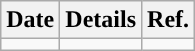<table class="wikitable sortable sortable" style="text-align: center">
<tr>
<th>Date</th>
<th>Details</th>
<th>Ref.</th>
</tr>
<tr>
<td></td>
<td></td>
<td></td>
</tr>
</table>
